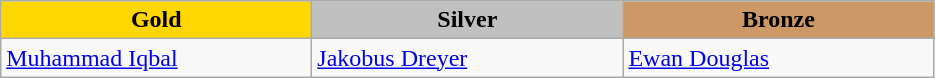<table class="wikitable" style="text-align:left">
<tr align="center">
<td width=200 bgcolor=gold><strong>Gold</strong></td>
<td width=200 bgcolor=silver><strong>Silver</strong></td>
<td width=200 bgcolor=CC9966><strong>Bronze</strong></td>
</tr>
<tr>
<td><a href='#'>Muhammad Iqbal</a><br><em></em></td>
<td><a href='#'>Jakobus Dreyer</a><br><em></em></td>
<td><a href='#'>Ewan Douglas</a><br><em></em></td>
</tr>
</table>
